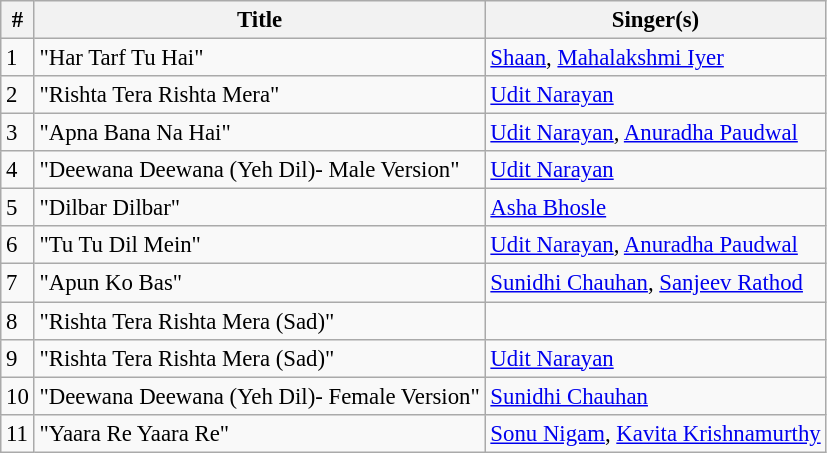<table class="wikitable" style="font-size:95%;">
<tr>
<th>#</th>
<th>Title</th>
<th>Singer(s)</th>
</tr>
<tr>
<td>1</td>
<td>"Har Tarf Tu Hai"</td>
<td><a href='#'>Shaan</a>, <a href='#'>Mahalakshmi Iyer</a></td>
</tr>
<tr>
<td>2</td>
<td>"Rishta Tera Rishta Mera"</td>
<td><a href='#'>Udit Narayan</a></td>
</tr>
<tr>
<td>3</td>
<td>"Apna Bana Na Hai"</td>
<td><a href='#'>Udit Narayan</a>, <a href='#'>Anuradha Paudwal</a></td>
</tr>
<tr>
<td>4</td>
<td>"Deewana Deewana (Yeh Dil)- Male Version"</td>
<td><a href='#'>Udit Narayan</a></td>
</tr>
<tr>
<td>5</td>
<td>"Dilbar Dilbar"</td>
<td><a href='#'>Asha Bhosle</a></td>
</tr>
<tr>
<td>6</td>
<td>"Tu Tu Dil Mein"</td>
<td><a href='#'>Udit Narayan</a>, <a href='#'>Anuradha Paudwal</a></td>
</tr>
<tr>
<td>7</td>
<td>"Apun Ko Bas"</td>
<td><a href='#'>Sunidhi Chauhan</a>, <a href='#'>Sanjeev Rathod</a></td>
</tr>
<tr>
<td>8</td>
<td>"Rishta Tera Rishta Mera (Sad)"</td>
<td></td>
</tr>
<tr>
<td>9</td>
<td>"Rishta Tera Rishta Mera (Sad)"</td>
<td><a href='#'>Udit Narayan</a></td>
</tr>
<tr>
<td>10</td>
<td>"Deewana Deewana (Yeh Dil)- Female Version"</td>
<td><a href='#'>Sunidhi Chauhan</a></td>
</tr>
<tr>
<td>11</td>
<td>"Yaara Re Yaara Re"</td>
<td><a href='#'>Sonu Nigam</a>, <a href='#'>Kavita Krishnamurthy</a></td>
</tr>
</table>
